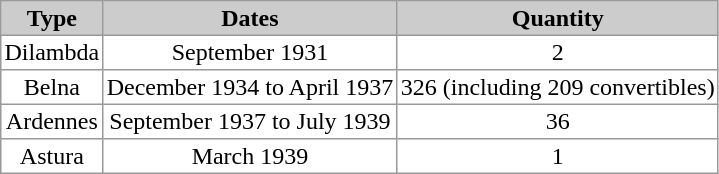<table class="sortable" id="t2008" rules="all" cellpadding="2" cellspacing="0" style="text-align: center; border: 1px solid #999">
<tr style="background:#CCCCCC;">
<th>Type</th>
<th>Dates</th>
<th>Quantity</th>
</tr>
<tr>
<td>Dilambda</td>
<td>September 1931</td>
<td>2</td>
</tr>
<tr>
<td>Belna</td>
<td>December 1934 to April 1937</td>
<td>326 (including 209 convertibles)</td>
</tr>
<tr>
<td>Ardennes</td>
<td>September 1937 to July 1939</td>
<td>36</td>
</tr>
<tr>
<td>Astura</td>
<td>March 1939</td>
<td>1</td>
</tr>
</table>
